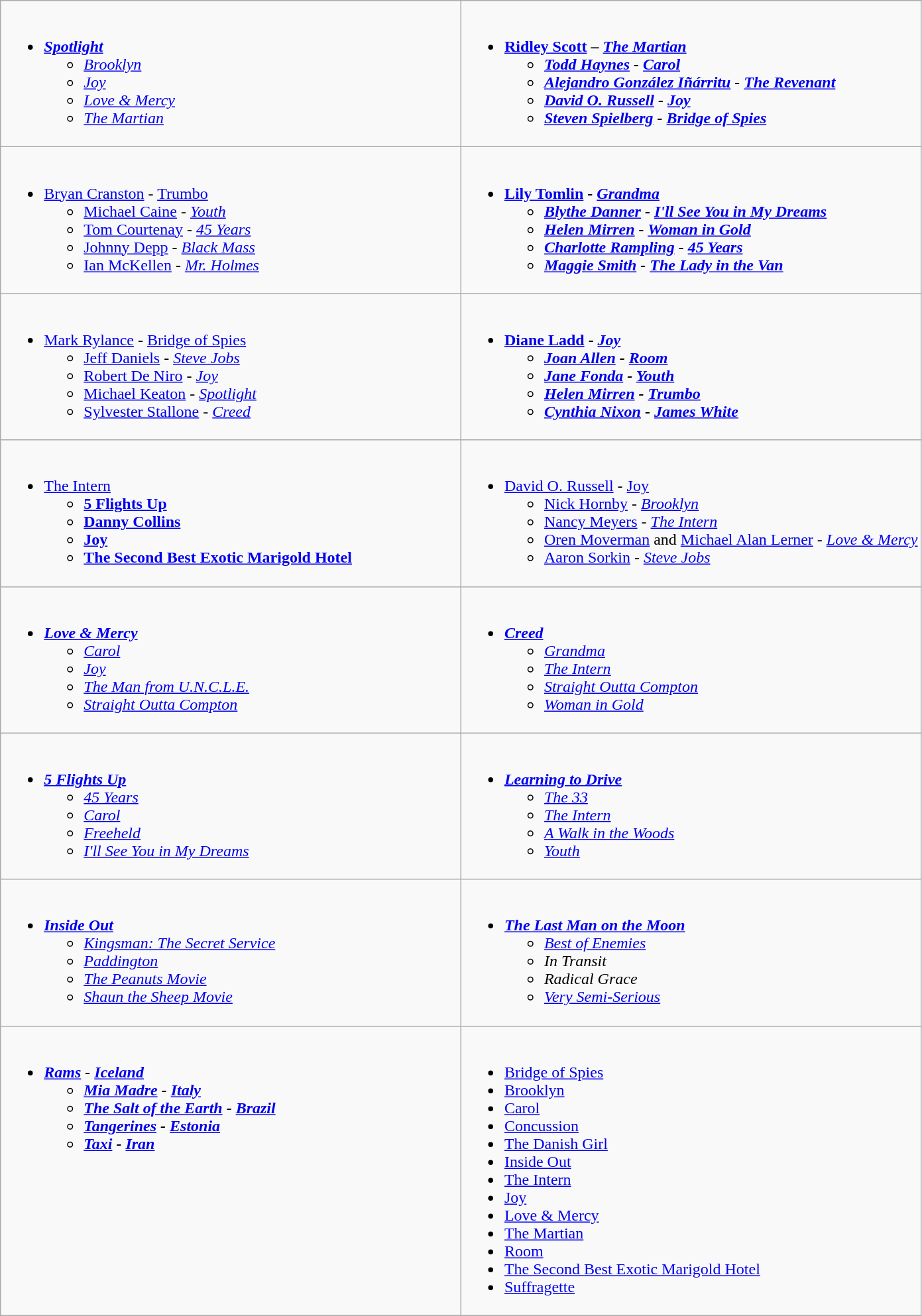<table class=wikitable>
<tr>
<td style="vertical-align:top; width:50%;"><br><ul><li><strong><em><a href='#'>Spotlight</a></em></strong><ul><li><em><a href='#'>Brooklyn</a></em></li><li><em><a href='#'>Joy</a></em></li><li><em><a href='#'>Love & Mercy</a></em></li><li><em><a href='#'>The Martian</a></em></li></ul></li></ul></td>
<td style="vertical-align:top; width:50%;"><br><ul><li><strong><a href='#'>Ridley Scott</a> – <em><a href='#'>The Martian</a><strong><em><ul><li><a href='#'>Todd Haynes</a> - </em><a href='#'>Carol</a><em></li><li><a href='#'>Alejandro González Iñárritu</a> - </em><a href='#'>The Revenant</a><em></li><li><a href='#'>David O. Russell</a> - </em><a href='#'>Joy</a><em></li><li><a href='#'>Steven Spielberg</a> - </em><a href='#'>Bridge of Spies</a><em></li></ul></li></ul></td>
</tr>
<tr>
<td style="vertical-align:top; width:50%;"><br><ul><li></strong><a href='#'>Bryan Cranston</a> - </em><a href='#'>Trumbo</a></em></strong><ul><li><a href='#'>Michael Caine</a> - <em><a href='#'>Youth</a></em></li><li><a href='#'>Tom Courtenay</a> - <em><a href='#'>45 Years</a></em></li><li><a href='#'>Johnny Depp</a> - <em><a href='#'>Black Mass</a></em></li><li><a href='#'>Ian McKellen</a> - <em><a href='#'>Mr. Holmes</a></em></li></ul></li></ul></td>
<td style="vertical-align:top; width:50%;"><br><ul><li><strong><a href='#'>Lily Tomlin</a> - <em><a href='#'>Grandma</a><strong><em><ul><li><a href='#'>Blythe Danner</a> - </em><a href='#'>I'll See You in My Dreams</a><em></li><li><a href='#'>Helen Mirren</a> - </em><a href='#'>Woman in Gold</a><em></li><li><a href='#'>Charlotte Rampling</a> - </em><a href='#'>45 Years</a><em></li><li><a href='#'>Maggie Smith</a> - </em><a href='#'>The Lady in the Van</a><em></li></ul></li></ul></td>
</tr>
<tr>
<td style="vertical-align:top; width:50%;"><br><ul><li></strong><a href='#'>Mark Rylance</a> - </em><a href='#'>Bridge of Spies</a></em></strong><ul><li><a href='#'>Jeff Daniels</a> - <em><a href='#'>Steve Jobs</a></em></li><li><a href='#'>Robert De Niro</a> - <em><a href='#'>Joy</a></em></li><li><a href='#'>Michael Keaton</a> - <em><a href='#'>Spotlight</a></em></li><li><a href='#'>Sylvester Stallone</a> - <em><a href='#'>Creed</a></em></li></ul></li></ul></td>
<td style="vertical-align:top; width:50%;"><br><ul><li><strong><a href='#'>Diane Ladd</a> - <em><a href='#'>Joy</a><strong><em><ul><li><a href='#'>Joan Allen</a> - </em><a href='#'>Room</a><em></li><li><a href='#'>Jane Fonda</a> - </em><a href='#'>Youth</a><em></li><li><a href='#'>Helen Mirren</a> - </em><a href='#'>Trumbo</a><em></li><li><a href='#'>Cynthia Nixon</a> - </em><a href='#'>James White</a><em></li></ul></li></ul></td>
</tr>
<tr>
<td style="vertical-align:top; width:50%;"><br><ul><li></em></strong><a href='#'>The Intern</a><strong><em><ul><li></em><a href='#'>5 Flights Up</a><em></li><li></em><a href='#'>Danny Collins</a><em></li><li></em><a href='#'>Joy</a><em></li><li></em><a href='#'>The Second Best Exotic Marigold Hotel</a><em></li></ul></li></ul></td>
<td style="vertical-align:top; width:50%;"><br><ul><li></strong><a href='#'>David O. Russell</a> - </em><a href='#'>Joy</a></em></strong><ul><li><a href='#'>Nick Hornby</a> - <em><a href='#'>Brooklyn</a></em></li><li><a href='#'>Nancy Meyers</a> - <em><a href='#'>The Intern</a></em></li><li><a href='#'>Oren Moverman</a> and <a href='#'>Michael Alan Lerner</a> - <em><a href='#'>Love & Mercy</a></em></li><li><a href='#'>Aaron Sorkin</a> - <em><a href='#'>Steve Jobs</a></em></li></ul></li></ul></td>
</tr>
<tr>
<td style="vertical-align:top; width:50%;"><br><ul><li><strong><em><a href='#'>Love & Mercy</a></em></strong><ul><li><em><a href='#'>Carol</a></em></li><li><em><a href='#'>Joy</a></em></li><li><em><a href='#'>The Man from U.N.C.L.E.</a></em></li><li><em><a href='#'>Straight Outta Compton</a></em></li></ul></li></ul></td>
<td style="vertical-align:top; width:50%;"><br><ul><li><strong><em><a href='#'>Creed</a></em></strong><ul><li><em><a href='#'>Grandma</a></em></li><li><em><a href='#'>The Intern</a></em></li><li><em><a href='#'>Straight Outta Compton</a></em></li><li><em><a href='#'>Woman in Gold</a></em></li></ul></li></ul></td>
</tr>
<tr>
<td style="vertical-align:top; width:50%;"><br><ul><li><strong><em><a href='#'>5 Flights Up</a></em></strong><ul><li><em><a href='#'>45 Years</a></em></li><li><em><a href='#'>Carol</a></em></li><li><em><a href='#'>Freeheld</a></em></li><li><em><a href='#'>I'll See You in My Dreams</a></em></li></ul></li></ul></td>
<td style="vertical-align:top; width:50%;"><br><ul><li><strong><em><a href='#'>Learning to Drive</a></em></strong><ul><li><em><a href='#'>The 33</a></em></li><li><em><a href='#'>The Intern</a></em></li><li><em><a href='#'>A Walk in the Woods</a></em></li><li><em><a href='#'>Youth</a></em></li></ul></li></ul></td>
</tr>
<tr>
<td style="vertical-align:top; width:50%;"><br><ul><li><strong><em><a href='#'>Inside Out</a></em></strong><ul><li><em><a href='#'>Kingsman: The Secret Service</a></em></li><li><em><a href='#'>Paddington</a></em></li><li><em><a href='#'>The Peanuts Movie</a></em></li><li><em><a href='#'>Shaun the Sheep Movie</a></em></li></ul></li></ul></td>
<td style="vertical-align:top; width:50%;"><br><ul><li><strong><em><a href='#'>The Last Man on the Moon</a></em></strong><ul><li><em><a href='#'>Best of Enemies</a></em></li><li><em>In Transit</em></li><li><em>Radical Grace</em></li><li><em><a href='#'>Very Semi-Serious</a></em></li></ul></li></ul></td>
</tr>
<tr>
<td style="vertical-align:top; width:50%;"><br><ul><li><strong><em><a href='#'>Rams</a><em> - <a href='#'>Iceland</a><strong><ul><li></em><a href='#'>Mia Madre</a><em> - <a href='#'>Italy</a></li><li></em><a href='#'>The Salt of the Earth</a><em> - <a href='#'>Brazil</a></li><li></em><a href='#'>Tangerines</a><em> - <a href='#'>Estonia</a></li><li></em><a href='#'>Taxi</a><em> - <a href='#'>Iran</a></li></ul></li></ul></td>
<td style="vertical-align:top; width:50%;"><br><ul><li></em><a href='#'>Bridge of Spies</a><em></li><li></em><a href='#'>Brooklyn</a><em></li><li></em><a href='#'>Carol</a><em></li><li></em><a href='#'>Concussion</a><em></li><li></em><a href='#'>The Danish Girl</a><em></li><li></em><a href='#'>Inside Out</a><em></li><li></em><a href='#'>The Intern</a><em></li><li></em><a href='#'>Joy</a><em></li><li></em><a href='#'>Love & Mercy</a><em></li><li></em><a href='#'>The Martian</a><em></li><li></em><a href='#'>Room</a><em></li><li></em><a href='#'>The Second Best Exotic Marigold Hotel</a><em></li><li></em><a href='#'>Suffragette</a><em></li></ul></td>
</tr>
</table>
